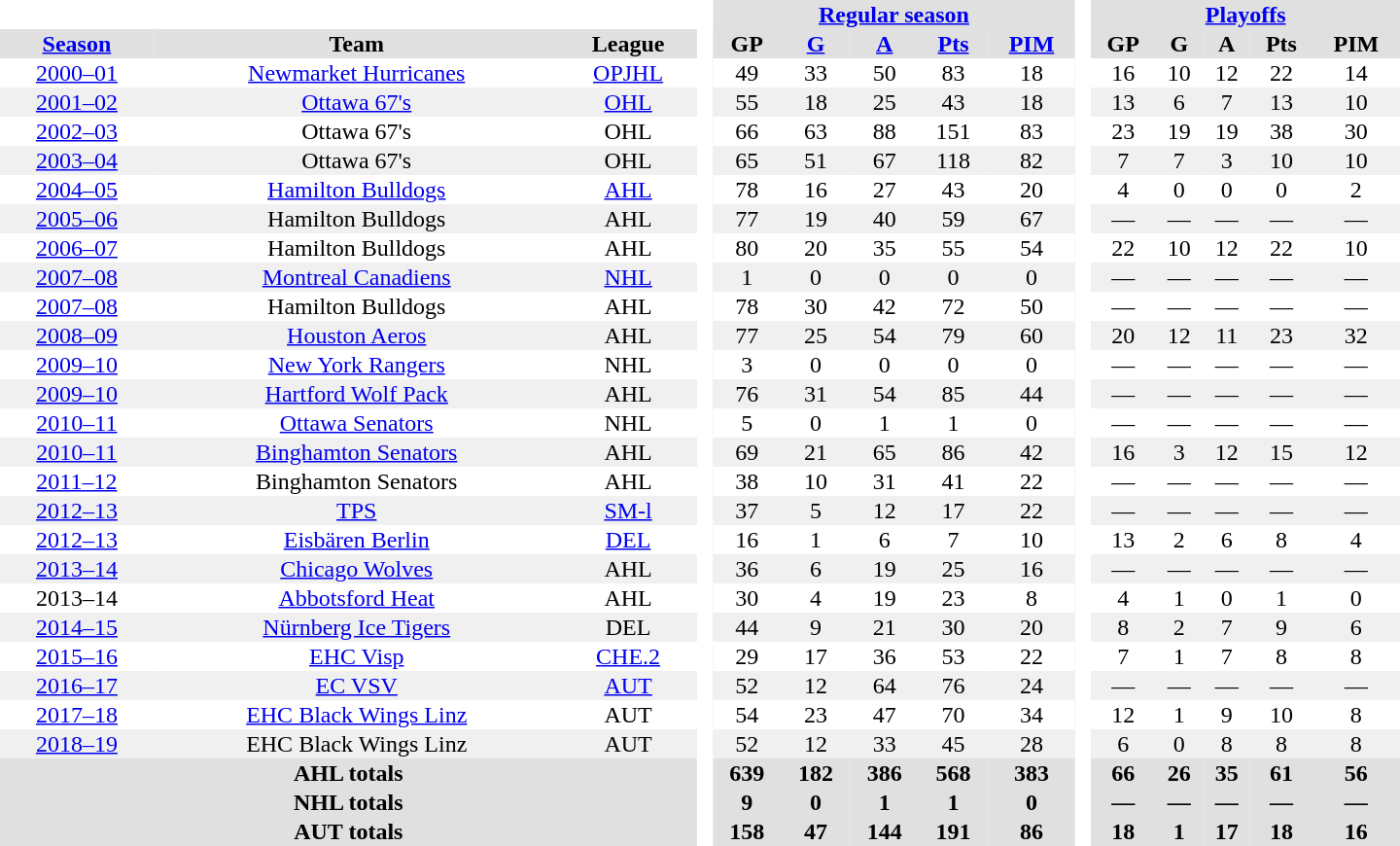<table border="0" cellpadding="1" cellspacing="0" style="text-align:center; width:60em">
<tr bgcolor="#e0e0e0">
<th colspan="3" bgcolor="#ffffff"> </th>
<th rowspan="99" bgcolor="#ffffff"> </th>
<th colspan="5"><a href='#'>Regular season</a></th>
<th rowspan="99" bgcolor="#ffffff"> </th>
<th colspan="5"><a href='#'>Playoffs</a></th>
</tr>
<tr bgcolor="#e0e0e0">
<th><a href='#'>Season</a></th>
<th>Team</th>
<th>League</th>
<th>GP</th>
<th><a href='#'>G</a></th>
<th><a href='#'>A</a></th>
<th><a href='#'>Pts</a></th>
<th><a href='#'>PIM</a></th>
<th>GP</th>
<th>G</th>
<th>A</th>
<th>Pts</th>
<th>PIM</th>
</tr>
<tr>
<td><a href='#'>2000–01</a></td>
<td><a href='#'>Newmarket Hurricanes</a></td>
<td><a href='#'>OPJHL</a></td>
<td>49</td>
<td>33</td>
<td>50</td>
<td>83</td>
<td>18</td>
<td>16</td>
<td>10</td>
<td>12</td>
<td>22</td>
<td>14</td>
</tr>
<tr bgcolor="#f0f0f0">
<td><a href='#'>2001–02</a></td>
<td><a href='#'>Ottawa 67's</a></td>
<td><a href='#'>OHL</a></td>
<td>55</td>
<td>18</td>
<td>25</td>
<td>43</td>
<td>18</td>
<td>13</td>
<td>6</td>
<td>7</td>
<td>13</td>
<td>10</td>
</tr>
<tr>
<td><a href='#'>2002–03</a></td>
<td>Ottawa 67's</td>
<td>OHL</td>
<td>66</td>
<td>63</td>
<td>88</td>
<td>151</td>
<td>83</td>
<td>23</td>
<td>19</td>
<td>19</td>
<td>38</td>
<td>30</td>
</tr>
<tr bgcolor="#f0f0f0">
<td><a href='#'>2003–04</a></td>
<td>Ottawa 67's</td>
<td>OHL</td>
<td>65</td>
<td>51</td>
<td>67</td>
<td>118</td>
<td>82</td>
<td>7</td>
<td>7</td>
<td>3</td>
<td>10</td>
<td>10</td>
</tr>
<tr>
<td><a href='#'>2004–05</a></td>
<td><a href='#'>Hamilton Bulldogs</a></td>
<td><a href='#'>AHL</a></td>
<td>78</td>
<td>16</td>
<td>27</td>
<td>43</td>
<td>20</td>
<td>4</td>
<td>0</td>
<td>0</td>
<td>0</td>
<td>2</td>
</tr>
<tr bgcolor="#f0f0f0">
<td><a href='#'>2005–06</a></td>
<td>Hamilton Bulldogs</td>
<td>AHL</td>
<td>77</td>
<td>19</td>
<td>40</td>
<td>59</td>
<td>67</td>
<td>—</td>
<td>—</td>
<td>—</td>
<td>—</td>
<td>—</td>
</tr>
<tr>
<td><a href='#'>2006–07</a></td>
<td>Hamilton Bulldogs</td>
<td>AHL</td>
<td>80</td>
<td>20</td>
<td>35</td>
<td>55</td>
<td>54</td>
<td>22</td>
<td>10</td>
<td>12</td>
<td>22</td>
<td>10</td>
</tr>
<tr bgcolor="#f0f0f0">
<td><a href='#'>2007–08</a></td>
<td><a href='#'>Montreal Canadiens</a></td>
<td><a href='#'>NHL</a></td>
<td>1</td>
<td>0</td>
<td>0</td>
<td>0</td>
<td>0</td>
<td>—</td>
<td>—</td>
<td>—</td>
<td>—</td>
<td>—</td>
</tr>
<tr>
<td><a href='#'>2007–08</a></td>
<td>Hamilton Bulldogs</td>
<td>AHL</td>
<td>78</td>
<td>30</td>
<td>42</td>
<td>72</td>
<td>50</td>
<td>—</td>
<td>—</td>
<td>—</td>
<td>—</td>
<td>—</td>
</tr>
<tr bgcolor="#f0f0f0">
<td><a href='#'>2008–09</a></td>
<td><a href='#'>Houston Aeros</a></td>
<td>AHL</td>
<td>77</td>
<td>25</td>
<td>54</td>
<td>79</td>
<td>60</td>
<td>20</td>
<td>12</td>
<td>11</td>
<td>23</td>
<td>32</td>
</tr>
<tr>
<td><a href='#'>2009–10</a></td>
<td><a href='#'>New York Rangers</a></td>
<td>NHL</td>
<td>3</td>
<td>0</td>
<td>0</td>
<td>0</td>
<td>0</td>
<td>—</td>
<td>—</td>
<td>—</td>
<td>—</td>
<td>—</td>
</tr>
<tr bgcolor="#f0f0f0">
<td><a href='#'>2009–10</a></td>
<td><a href='#'>Hartford Wolf Pack</a></td>
<td>AHL</td>
<td>76</td>
<td>31</td>
<td>54</td>
<td>85</td>
<td>44</td>
<td>—</td>
<td>—</td>
<td>—</td>
<td>—</td>
<td>—</td>
</tr>
<tr>
<td><a href='#'>2010–11</a></td>
<td><a href='#'>Ottawa Senators</a></td>
<td>NHL</td>
<td>5</td>
<td>0</td>
<td>1</td>
<td>1</td>
<td>0</td>
<td>—</td>
<td>—</td>
<td>—</td>
<td>—</td>
<td>—</td>
</tr>
<tr bgcolor="#f0f0f0">
<td><a href='#'>2010–11</a></td>
<td><a href='#'>Binghamton Senators</a></td>
<td>AHL</td>
<td>69</td>
<td>21</td>
<td>65</td>
<td>86</td>
<td>42</td>
<td>16</td>
<td>3</td>
<td>12</td>
<td>15</td>
<td>12</td>
</tr>
<tr>
<td><a href='#'>2011–12</a></td>
<td>Binghamton Senators</td>
<td>AHL</td>
<td>38</td>
<td>10</td>
<td>31</td>
<td>41</td>
<td>22</td>
<td>—</td>
<td>—</td>
<td>—</td>
<td>—</td>
<td>—</td>
</tr>
<tr bgcolor="#f0f0f0">
<td><a href='#'>2012–13</a></td>
<td><a href='#'>TPS</a></td>
<td><a href='#'>SM-l</a></td>
<td>37</td>
<td>5</td>
<td>12</td>
<td>17</td>
<td>22</td>
<td>—</td>
<td>—</td>
<td>—</td>
<td>—</td>
<td>—</td>
</tr>
<tr>
<td><a href='#'>2012–13</a></td>
<td><a href='#'>Eisbären Berlin</a></td>
<td><a href='#'>DEL</a></td>
<td>16</td>
<td>1</td>
<td>6</td>
<td>7</td>
<td>10</td>
<td>13</td>
<td>2</td>
<td>6</td>
<td>8</td>
<td>4</td>
</tr>
<tr bgcolor="#f0f0f0">
<td><a href='#'>2013–14</a></td>
<td><a href='#'>Chicago Wolves</a></td>
<td>AHL</td>
<td>36</td>
<td>6</td>
<td>19</td>
<td>25</td>
<td>16</td>
<td>—</td>
<td>—</td>
<td>—</td>
<td>—</td>
<td>—</td>
</tr>
<tr>
<td>2013–14</td>
<td><a href='#'>Abbotsford Heat</a></td>
<td>AHL</td>
<td>30</td>
<td>4</td>
<td>19</td>
<td>23</td>
<td>8</td>
<td>4</td>
<td>1</td>
<td>0</td>
<td>1</td>
<td>0</td>
</tr>
<tr bgcolor="#f0f0f0">
<td><a href='#'>2014–15</a></td>
<td><a href='#'>Nürnberg Ice Tigers</a></td>
<td>DEL</td>
<td>44</td>
<td>9</td>
<td>21</td>
<td>30</td>
<td>20</td>
<td>8</td>
<td>2</td>
<td>7</td>
<td>9</td>
<td>6</td>
</tr>
<tr>
<td><a href='#'>2015–16</a></td>
<td><a href='#'>EHC Visp</a></td>
<td><a href='#'>CHE.2</a></td>
<td>29</td>
<td>17</td>
<td>36</td>
<td>53</td>
<td>22</td>
<td>7</td>
<td>1</td>
<td>7</td>
<td>8</td>
<td>8</td>
</tr>
<tr bgcolor="#f0f0f0">
<td><a href='#'>2016–17</a></td>
<td><a href='#'>EC VSV</a></td>
<td><a href='#'>AUT</a></td>
<td>52</td>
<td>12</td>
<td>64</td>
<td>76</td>
<td>24</td>
<td>—</td>
<td>—</td>
<td>—</td>
<td>—</td>
<td>—</td>
</tr>
<tr>
<td><a href='#'>2017–18</a></td>
<td><a href='#'>EHC Black Wings Linz</a></td>
<td>AUT</td>
<td>54</td>
<td>23</td>
<td>47</td>
<td>70</td>
<td>34</td>
<td>12</td>
<td>1</td>
<td>9</td>
<td>10</td>
<td>8</td>
</tr>
<tr bgcolor="#f0f0f0">
<td><a href='#'>2018–19</a></td>
<td>EHC Black Wings Linz</td>
<td>AUT</td>
<td>52</td>
<td>12</td>
<td>33</td>
<td>45</td>
<td>28</td>
<td>6</td>
<td>0</td>
<td>8</td>
<td>8</td>
<td>8</td>
</tr>
<tr bgcolor="#e0e0e0">
<th colspan="3">AHL totals</th>
<th>639</th>
<th>182</th>
<th>386</th>
<th>568</th>
<th>383</th>
<th>66</th>
<th>26</th>
<th>35</th>
<th>61</th>
<th>56</th>
</tr>
<tr bgcolor="#e0e0e0">
<th colspan="3">NHL totals</th>
<th>9</th>
<th>0</th>
<th>1</th>
<th>1</th>
<th>0</th>
<th>—</th>
<th>—</th>
<th>—</th>
<th>—</th>
<th>—</th>
</tr>
<tr bgcolor="#e0e0e0">
<th colspan="3">AUT totals</th>
<th>158</th>
<th>47</th>
<th>144</th>
<th>191</th>
<th>86</th>
<th>18</th>
<th>1</th>
<th>17</th>
<th>18</th>
<th>16</th>
</tr>
</table>
